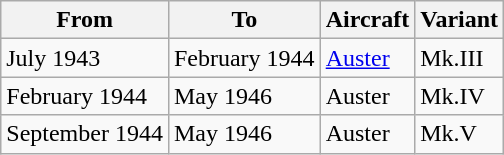<table class="wikitable">
<tr>
<th>From</th>
<th>To</th>
<th>Aircraft</th>
<th>Variant</th>
</tr>
<tr>
<td>July 1943</td>
<td>February 1944</td>
<td><a href='#'>Auster</a></td>
<td>Mk.III</td>
</tr>
<tr>
<td>February 1944</td>
<td>May 1946</td>
<td>Auster</td>
<td>Mk.IV</td>
</tr>
<tr>
<td>September 1944</td>
<td>May 1946</td>
<td>Auster</td>
<td>Mk.V</td>
</tr>
</table>
